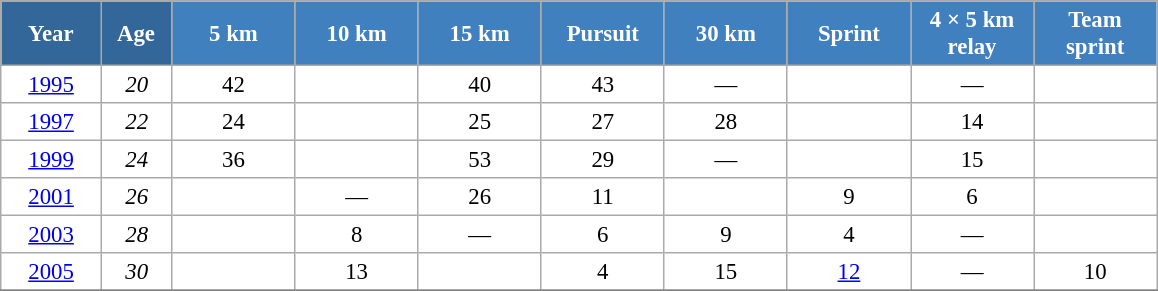<table class="wikitable" style="font-size:95%; text-align:center; border:grey solid 1px; border-collapse:collapse; background:#ffffff;">
<tr>
<th style="background-color:#369; color:white; width:60px;"> Year </th>
<th style="background-color:#369; color:white; width:40px;"> Age </th>
<th style="background-color:#4180be; color:white; width:75px;"> 5 km </th>
<th style="background-color:#4180be; color:white; width:75px;"> 10 km </th>
<th style="background-color:#4180be; color:white; width:75px;"> 15 km </th>
<th style="background-color:#4180be; color:white; width:75px;"> Pursuit </th>
<th style="background-color:#4180be; color:white; width:75px;"> 30 km </th>
<th style="background-color:#4180be; color:white; width:75px;"> Sprint </th>
<th style="background-color:#4180be; color:white; width:75px;"> 4 × 5 km <br> relay </th>
<th style="background-color:#4180be; color:white; width:75px;"> Team <br> sprint </th>
</tr>
<tr>
<td><a href='#'>1995</a></td>
<td><em>20</em></td>
<td>42</td>
<td></td>
<td>40</td>
<td>43</td>
<td>—</td>
<td></td>
<td>—</td>
<td></td>
</tr>
<tr>
<td><a href='#'>1997</a></td>
<td><em>22</em></td>
<td>24</td>
<td></td>
<td>25</td>
<td>27</td>
<td>28</td>
<td></td>
<td>14</td>
<td></td>
</tr>
<tr>
<td><a href='#'>1999</a></td>
<td><em>24</em></td>
<td>36</td>
<td></td>
<td>53</td>
<td>29</td>
<td>—</td>
<td></td>
<td>15</td>
<td></td>
</tr>
<tr>
<td><a href='#'>2001</a></td>
<td><em>26</em></td>
<td></td>
<td>—</td>
<td>26</td>
<td>11</td>
<td></td>
<td>9</td>
<td>6</td>
<td></td>
</tr>
<tr>
<td><a href='#'>2003</a></td>
<td><em>28</em></td>
<td></td>
<td>8</td>
<td>—</td>
<td>6</td>
<td>9</td>
<td>4</td>
<td>—</td>
<td></td>
</tr>
<tr>
<td><a href='#'>2005</a></td>
<td><em>30</em></td>
<td></td>
<td>13</td>
<td></td>
<td>4</td>
<td>15</td>
<td><a href='#'>12</a></td>
<td>—</td>
<td>10</td>
</tr>
<tr>
</tr>
</table>
